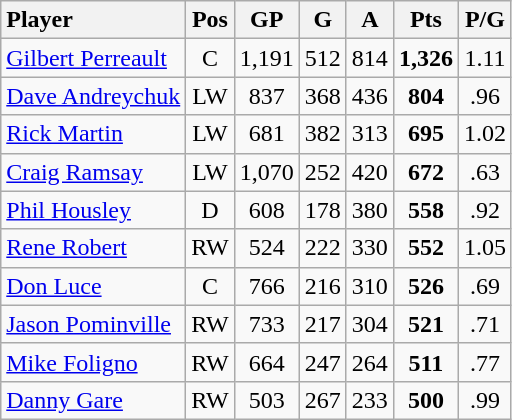<table class="wikitable" style="text-align:center; float:left; margin-right:1em;">
<tr>
<th style="text-align:left;">Player</th>
<th>Pos</th>
<th>GP</th>
<th>G</th>
<th>A</th>
<th>Pts</th>
<th>P/G</th>
</tr>
<tr>
<td style="text-align:left;"><a href='#'>Gilbert Perreault</a></td>
<td>C</td>
<td>1,191</td>
<td>512</td>
<td>814</td>
<td><strong>1,326</strong></td>
<td>1.11</td>
</tr>
<tr>
<td style="text-align:left;"><a href='#'>Dave Andreychuk</a></td>
<td>LW</td>
<td>837</td>
<td>368</td>
<td>436</td>
<td><strong>804</strong></td>
<td>.96</td>
</tr>
<tr>
<td style="text-align:left;"><a href='#'>Rick Martin</a></td>
<td>LW</td>
<td>681</td>
<td>382</td>
<td>313</td>
<td><strong>695</strong></td>
<td>1.02</td>
</tr>
<tr>
<td style="text-align:left;"><a href='#'>Craig Ramsay</a></td>
<td>LW</td>
<td>1,070</td>
<td>252</td>
<td>420</td>
<td><strong>672</strong></td>
<td>.63</td>
</tr>
<tr>
<td style="text-align:left;"><a href='#'>Phil Housley</a></td>
<td>D</td>
<td>608</td>
<td>178</td>
<td>380</td>
<td><strong>558</strong></td>
<td>.92</td>
</tr>
<tr>
<td style="text-align:left;"><a href='#'>Rene Robert</a></td>
<td>RW</td>
<td>524</td>
<td>222</td>
<td>330</td>
<td><strong>552</strong></td>
<td>1.05</td>
</tr>
<tr>
<td style="text-align:left;"><a href='#'>Don Luce</a></td>
<td>C</td>
<td>766</td>
<td>216</td>
<td>310</td>
<td><strong>526</strong></td>
<td>.69</td>
</tr>
<tr>
<td style="text-align:left;"><a href='#'>Jason Pominville</a></td>
<td>RW</td>
<td>733</td>
<td>217</td>
<td>304</td>
<td><strong>521</strong></td>
<td>.71</td>
</tr>
<tr>
<td style="text-align:left;"><a href='#'>Mike Foligno</a></td>
<td>RW</td>
<td>664</td>
<td>247</td>
<td>264</td>
<td><strong>511</strong></td>
<td>.77</td>
</tr>
<tr>
<td style="text-align:left;"><a href='#'>Danny Gare</a></td>
<td>RW</td>
<td>503</td>
<td>267</td>
<td>233</td>
<td><strong>500</strong></td>
<td>.99</td>
</tr>
</table>
